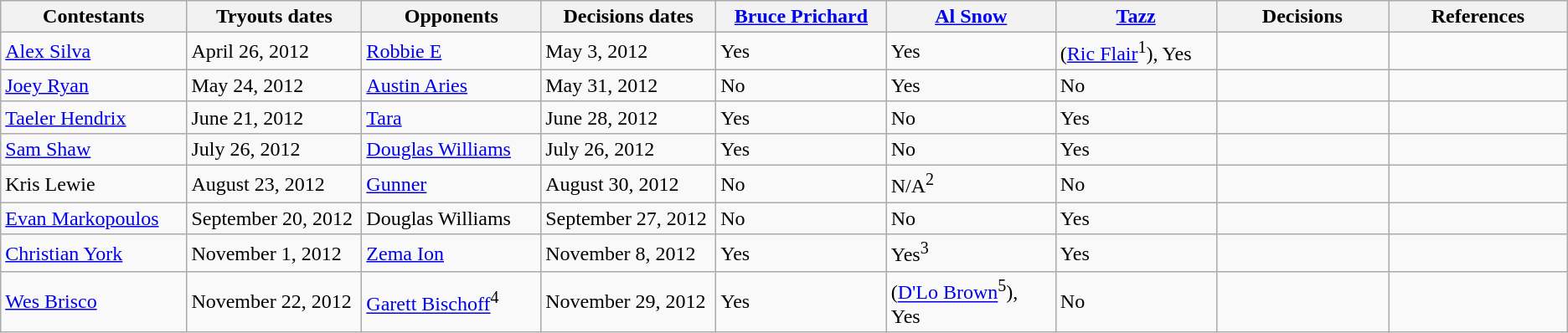<table class="wikitable">
<tr>
<th scope="col" width="200px">Contestants</th>
<th scope="col" width="200px">Tryouts dates</th>
<th scope="col" width="200px">Opponents</th>
<th scope="col" width="200px">Decisions dates</th>
<th scope="col" width="200px"><a href='#'>Bruce Prichard</a></th>
<th scope="col" width="200px"><a href='#'>Al Snow</a></th>
<th scope="col" width="200px"><a href='#'>Tazz</a></th>
<th scope="col" width="200px">Decisions</th>
<th scope="col" width="200px">References</th>
</tr>
<tr>
<td><a href='#'>Alex Silva</a></td>
<td>April 26, 2012</td>
<td><a href='#'>Robbie E</a></td>
<td>May 3, 2012</td>
<td>Yes</td>
<td>Yes</td>
<td>(<a href='#'>Ric Flair</a><sup>1</sup>), Yes</td>
<td></td>
<td></td>
</tr>
<tr>
<td><a href='#'>Joey Ryan</a></td>
<td>May 24, 2012</td>
<td><a href='#'>Austin Aries</a></td>
<td>May 31, 2012</td>
<td>No</td>
<td>Yes</td>
<td>No</td>
<td></td>
<td></td>
</tr>
<tr>
<td><a href='#'>Taeler Hendrix</a></td>
<td>June 21, 2012</td>
<td><a href='#'>Tara</a></td>
<td>June 28, 2012</td>
<td>Yes</td>
<td>No</td>
<td>Yes</td>
<td></td>
<td></td>
</tr>
<tr>
<td><a href='#'>Sam Shaw</a></td>
<td>July 26, 2012</td>
<td><a href='#'>Douglas Williams</a></td>
<td>July 26, 2012</td>
<td>Yes</td>
<td>No</td>
<td>Yes</td>
<td></td>
<td></td>
</tr>
<tr>
<td>Kris Lewie</td>
<td>August 23, 2012</td>
<td><a href='#'>Gunner</a></td>
<td>August 30, 2012</td>
<td>No</td>
<td>N/A<sup>2</sup></td>
<td>No</td>
<td></td>
<td></td>
</tr>
<tr>
<td><a href='#'>Evan Markopoulos</a></td>
<td>September 20, 2012</td>
<td>Douglas Williams</td>
<td>September 27, 2012</td>
<td>No</td>
<td>No</td>
<td>Yes</td>
<td></td>
<td></td>
</tr>
<tr>
<td><a href='#'>Christian York</a></td>
<td>November 1, 2012</td>
<td><a href='#'>Zema Ion</a></td>
<td>November 8, 2012</td>
<td>Yes</td>
<td>Yes<sup>3</sup></td>
<td>Yes</td>
<td></td>
<td></td>
</tr>
<tr>
<td><a href='#'>Wes Brisco</a></td>
<td>November 22, 2012</td>
<td><a href='#'>Garett Bischoff</a><sup>4</sup></td>
<td>November 29, 2012</td>
<td>Yes</td>
<td>(<a href='#'>D'Lo Brown</a><sup>5</sup>), Yes</td>
<td>No</td>
<td></td>
<td></td>
</tr>
</table>
